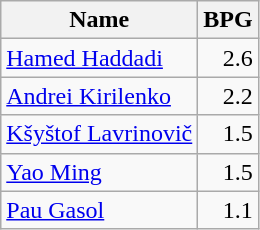<table class=wikitable>
<tr>
<th>Name</th>
<th>BPG</th>
</tr>
<tr>
<td> <a href='#'>Hamed Haddadi</a></td>
<td align=right>2.6</td>
</tr>
<tr>
<td> <a href='#'>Andrei Kirilenko</a></td>
<td align=right>2.2</td>
</tr>
<tr>
<td> <a href='#'>Kšyštof Lavrinovič</a></td>
<td align=right>1.5</td>
</tr>
<tr>
<td> <a href='#'>Yao Ming</a></td>
<td align=right>1.5</td>
</tr>
<tr>
<td> <a href='#'>Pau Gasol</a></td>
<td align=right>1.1</td>
</tr>
</table>
